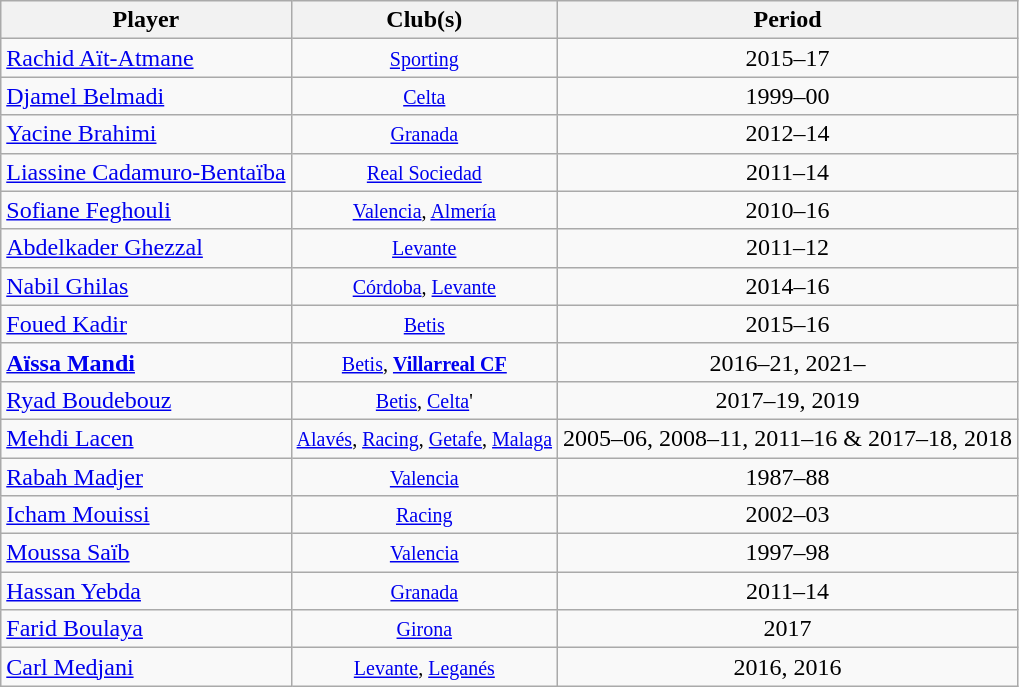<table class="wikitable collapsible collapsed" style="text-align:center">
<tr>
<th scope="col">Player</th>
<th scope="col" class="unsortable">Club(s)</th>
<th scope="col">Period</th>
</tr>
<tr>
<td align="left"><a href='#'>Rachid Aït-Atmane</a></td>
<td><small><a href='#'>Sporting</a></small></td>
<td>2015–17</td>
</tr>
<tr>
<td align="left"><a href='#'>Djamel Belmadi</a></td>
<td><small><a href='#'>Celta</a></small></td>
<td>1999–00</td>
</tr>
<tr>
<td align="left"><a href='#'>Yacine Brahimi</a></td>
<td><small><a href='#'>Granada</a></small></td>
<td>2012–14</td>
</tr>
<tr>
<td align="left"><a href='#'>Liassine Cadamuro-Bentaïba</a></td>
<td><small><a href='#'>Real Sociedad</a></small></td>
<td>2011–14</td>
</tr>
<tr>
<td align="left"><a href='#'>Sofiane Feghouli</a></td>
<td><small><a href='#'>Valencia</a>, <a href='#'>Almería</a></small></td>
<td>2010–16</td>
</tr>
<tr>
<td align="left"><a href='#'>Abdelkader Ghezzal</a></td>
<td><small><a href='#'>Levante</a></small></td>
<td>2011–12</td>
</tr>
<tr>
<td align="left"><a href='#'>Nabil Ghilas</a></td>
<td><small><a href='#'>Córdoba</a>, <a href='#'>Levante</a></small></td>
<td>2014–16</td>
</tr>
<tr>
<td align="left"><a href='#'>Foued Kadir</a></td>
<td><small><a href='#'>Betis</a></small></td>
<td>2015–16</td>
</tr>
<tr>
<td align="left"><strong><a href='#'>Aïssa Mandi</a></strong></td>
<td><small><a href='#'>Betis</a>, <strong><a href='#'>Villarreal CF</a></strong></small></td>
<td>2016–21, 2021–</td>
</tr>
<tr>
<td align="left"><a href='#'>Ryad Boudebouz</a></td>
<td><small><a href='#'>Betis</a>, <a href='#'>Celta</a>'</small></td>
<td>2017–19, 2019</td>
</tr>
<tr>
<td align="left"><a href='#'>Mehdi Lacen</a></td>
<td><small><a href='#'>Alavés</a>, <a href='#'>Racing</a>, <a href='#'>Getafe</a>, <a href='#'>Malaga</a></small></td>
<td>2005–06, 2008–11, 2011–16 & 2017–18, 2018</td>
</tr>
<tr>
<td align="left"><a href='#'>Rabah Madjer</a></td>
<td><small><a href='#'>Valencia</a></small></td>
<td>1987–88</td>
</tr>
<tr>
<td align="left"><a href='#'>Icham Mouissi</a></td>
<td><small><a href='#'>Racing</a></small></td>
<td>2002–03</td>
</tr>
<tr>
<td align="left"><a href='#'>Moussa Saïb</a></td>
<td><small><a href='#'>Valencia</a></small></td>
<td>1997–98</td>
</tr>
<tr>
<td align="left"><a href='#'>Hassan Yebda</a></td>
<td><small><a href='#'>Granada</a></small></td>
<td>2011–14</td>
</tr>
<tr>
<td align="left"><a href='#'>Farid Boulaya</a></td>
<td><small><a href='#'>Girona</a></small></td>
<td>2017</td>
</tr>
<tr>
<td align="left"><a href='#'>Carl Medjani</a></td>
<td><small><a href='#'>Levante</a>, <a href='#'>Leganés</a></small></td>
<td>2016, 2016</td>
</tr>
</table>
